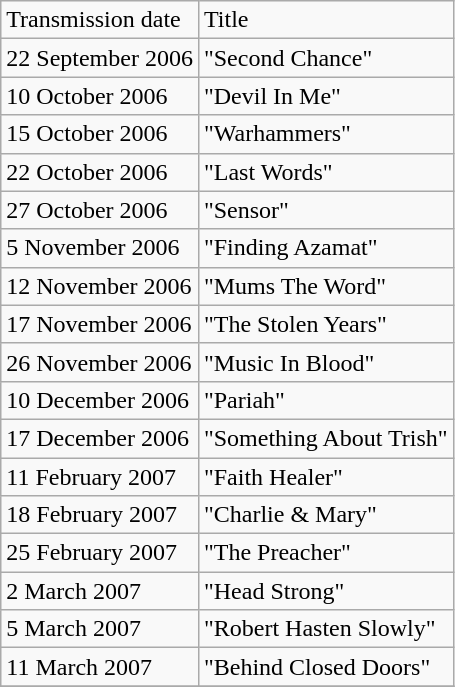<table class="wikitable">
<tr>
<td>Transmission date</td>
<td>Title</td>
</tr>
<tr>
<td>22 September 2006</td>
<td>"Second Chance"</td>
</tr>
<tr>
<td>10 October 2006</td>
<td>"Devil In Me"</td>
</tr>
<tr>
<td>15 October 2006</td>
<td>"Warhammers"</td>
</tr>
<tr>
<td>22 October 2006</td>
<td>"Last Words"</td>
</tr>
<tr>
<td>27 October 2006</td>
<td>"Sensor"</td>
</tr>
<tr>
<td>5 November 2006</td>
<td>"Finding Azamat"</td>
</tr>
<tr>
<td>12 November 2006</td>
<td>"Mums The Word"</td>
</tr>
<tr>
<td>17 November 2006</td>
<td>"The Stolen Years"</td>
</tr>
<tr>
<td>26 November 2006</td>
<td>"Music In Blood"</td>
</tr>
<tr>
<td>10 December 2006</td>
<td>"Pariah"</td>
</tr>
<tr>
<td>17 December 2006</td>
<td>"Something About Trish"</td>
</tr>
<tr>
<td>11 February 2007</td>
<td>"Faith Healer"</td>
</tr>
<tr>
<td>18 February 2007</td>
<td>"Charlie & Mary"</td>
</tr>
<tr>
<td>25 February 2007</td>
<td>"The Preacher"</td>
</tr>
<tr>
<td>2 March 2007</td>
<td>"Head Strong"</td>
</tr>
<tr>
<td>5 March 2007</td>
<td>"Robert Hasten Slowly"</td>
</tr>
<tr>
<td>11 March 2007</td>
<td>"Behind Closed Doors"</td>
</tr>
<tr>
</tr>
</table>
